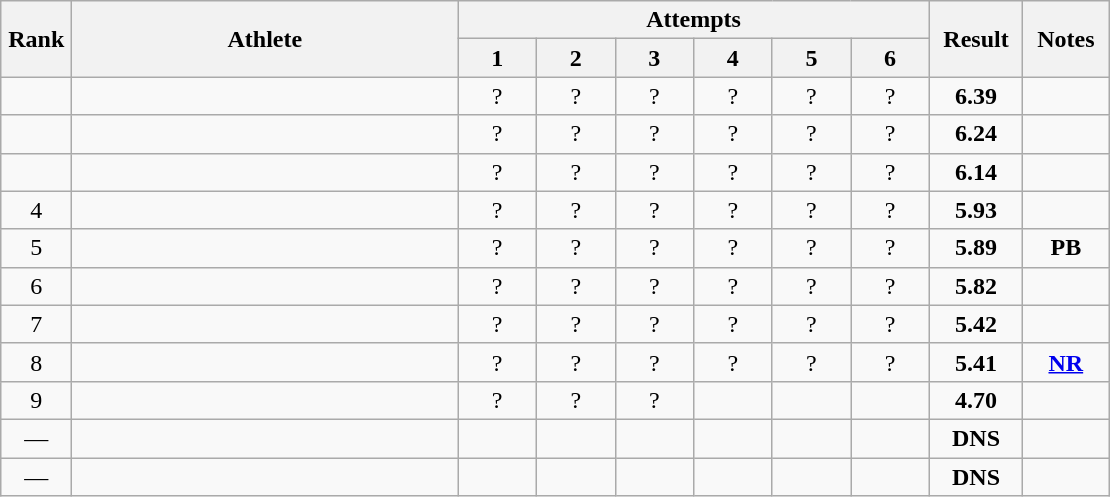<table class="wikitable" style="text-align:center">
<tr>
<th rowspan=2 width=40>Rank</th>
<th rowspan=2 width=250>Athlete</th>
<th colspan=6>Attempts</th>
<th rowspan=2 width=55>Result</th>
<th rowspan=2 width=50>Notes</th>
</tr>
<tr>
<th width=45>1</th>
<th width=45>2</th>
<th width=45>3</th>
<th width=45>4</th>
<th width=45>5</th>
<th width=45>6</th>
</tr>
<tr>
<td></td>
<td align=left></td>
<td>?</td>
<td>?</td>
<td>?</td>
<td>?</td>
<td>?</td>
<td>?</td>
<td><strong>6.39</strong></td>
<td></td>
</tr>
<tr>
<td></td>
<td align=left></td>
<td>?</td>
<td>?</td>
<td>?</td>
<td>?</td>
<td>?</td>
<td>?</td>
<td><strong>6.24</strong></td>
<td></td>
</tr>
<tr>
<td></td>
<td align=left></td>
<td>?</td>
<td>?</td>
<td>?</td>
<td>?</td>
<td>?</td>
<td>?</td>
<td><strong>6.14</strong></td>
<td></td>
</tr>
<tr>
<td>4</td>
<td align=left></td>
<td>?</td>
<td>?</td>
<td>?</td>
<td>?</td>
<td>?</td>
<td>?</td>
<td><strong>5.93</strong></td>
<td></td>
</tr>
<tr>
<td>5</td>
<td align=left></td>
<td>?</td>
<td>?</td>
<td>?</td>
<td>?</td>
<td>?</td>
<td>?</td>
<td><strong>5.89</strong></td>
<td><strong>PB</strong></td>
</tr>
<tr>
<td>6</td>
<td align=left></td>
<td>?</td>
<td>?</td>
<td>?</td>
<td>?</td>
<td>?</td>
<td>?</td>
<td><strong>5.82</strong></td>
<td></td>
</tr>
<tr>
<td>7</td>
<td align=left></td>
<td>?</td>
<td>?</td>
<td>?</td>
<td>?</td>
<td>?</td>
<td>?</td>
<td><strong>5.42</strong></td>
<td></td>
</tr>
<tr>
<td>8</td>
<td align=left></td>
<td>?</td>
<td>?</td>
<td>?</td>
<td>?</td>
<td>?</td>
<td>?</td>
<td><strong>5.41</strong></td>
<td><strong><a href='#'>NR</a></strong></td>
</tr>
<tr>
<td>9</td>
<td align=left></td>
<td>?</td>
<td>?</td>
<td>?</td>
<td></td>
<td></td>
<td></td>
<td><strong>4.70</strong></td>
<td></td>
</tr>
<tr>
<td>—</td>
<td align=left></td>
<td></td>
<td></td>
<td></td>
<td></td>
<td></td>
<td></td>
<td><strong>DNS</strong></td>
<td></td>
</tr>
<tr>
<td>—</td>
<td align=left></td>
<td></td>
<td></td>
<td></td>
<td></td>
<td></td>
<td></td>
<td><strong>DNS</strong></td>
<td></td>
</tr>
</table>
